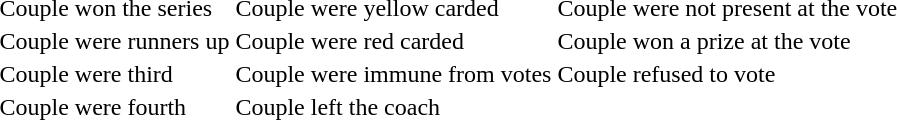<table>
<tr>
<td> Couple won the series</td>
<td> Couple were yellow carded</td>
<td> Couple were not present at the vote</td>
</tr>
<tr>
<td> Couple were runners up</td>
<td> Couple were red carded</td>
<td> Couple won a prize at the vote</td>
</tr>
<tr>
<td> Couple were third</td>
<td> Couple were immune from votes</td>
<td> Couple refused to vote</td>
</tr>
<tr>
<td> Couple were fourth</td>
<td> Couple left the coach</td>
</tr>
</table>
